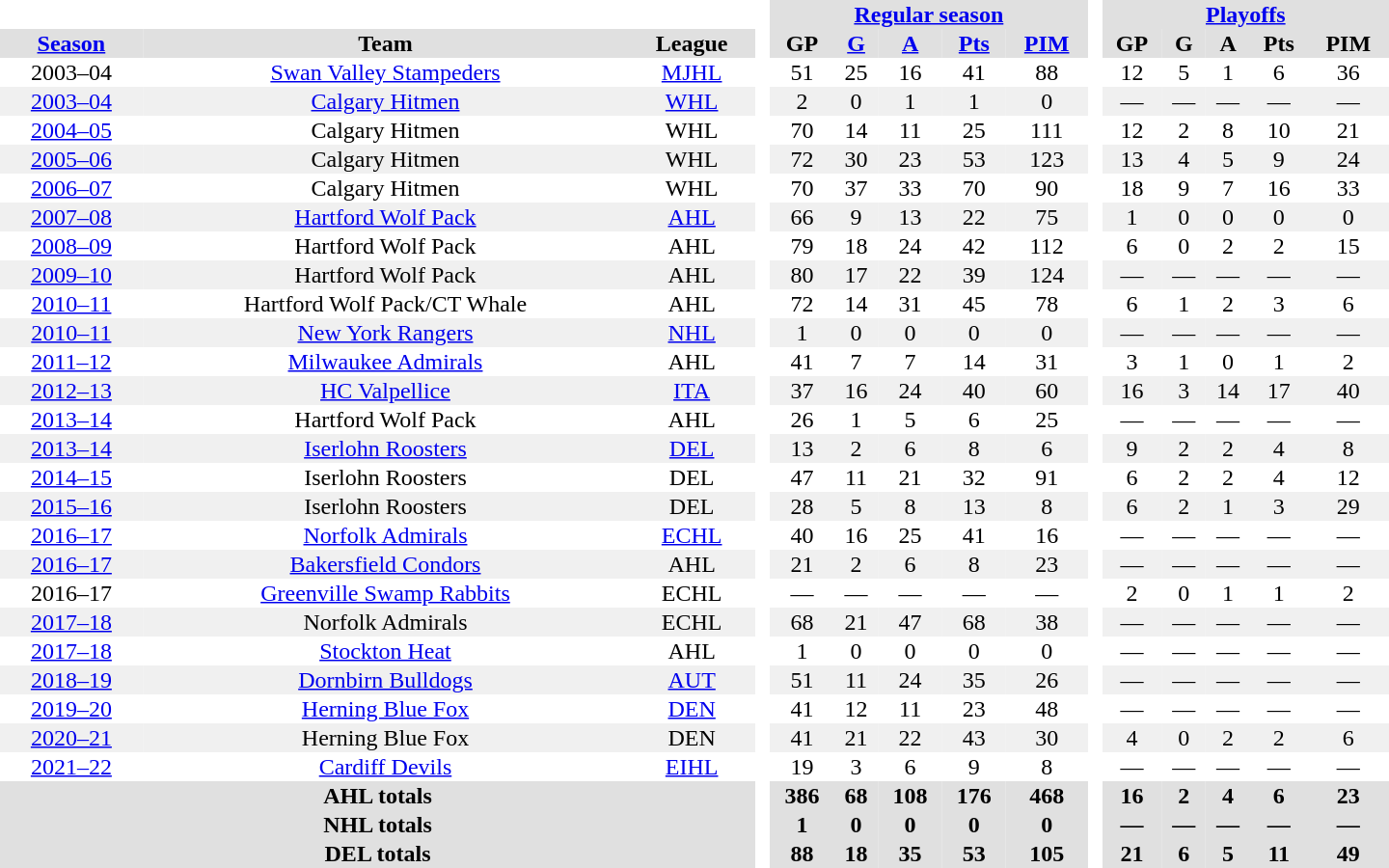<table border="0" cellpadding="1" cellspacing="0" style="text-align:center; width:60em">
<tr bgcolor="#e0e0e0">
<th colspan="3" bgcolor="#ffffff"> </th>
<th rowspan="99" bgcolor="#ffffff"> </th>
<th colspan="5"><a href='#'>Regular season</a></th>
<th rowspan="99" bgcolor="#ffffff"> </th>
<th colspan="5"><a href='#'>Playoffs</a></th>
</tr>
<tr bgcolor="#e0e0e0">
<th><a href='#'>Season</a></th>
<th>Team</th>
<th>League</th>
<th>GP</th>
<th><a href='#'>G</a></th>
<th><a href='#'>A</a></th>
<th><a href='#'>Pts</a></th>
<th><a href='#'>PIM</a></th>
<th>GP</th>
<th>G</th>
<th>A</th>
<th>Pts</th>
<th>PIM</th>
</tr>
<tr>
<td>2003–04</td>
<td><a href='#'>Swan Valley Stampeders</a></td>
<td><a href='#'>MJHL</a></td>
<td>51</td>
<td>25</td>
<td>16</td>
<td>41</td>
<td>88</td>
<td>12</td>
<td>5</td>
<td>1</td>
<td>6</td>
<td>36</td>
</tr>
<tr bgcolor="#f0f0f0">
<td><a href='#'>2003–04</a></td>
<td><a href='#'>Calgary Hitmen</a></td>
<td><a href='#'>WHL</a></td>
<td>2</td>
<td>0</td>
<td>1</td>
<td>1</td>
<td>0</td>
<td>—</td>
<td>—</td>
<td>—</td>
<td>—</td>
<td>—</td>
</tr>
<tr>
<td><a href='#'>2004–05</a></td>
<td>Calgary Hitmen</td>
<td>WHL</td>
<td>70</td>
<td>14</td>
<td>11</td>
<td>25</td>
<td>111</td>
<td>12</td>
<td>2</td>
<td>8</td>
<td>10</td>
<td>21</td>
</tr>
<tr bgcolor="#f0f0f0">
<td><a href='#'>2005–06</a></td>
<td>Calgary Hitmen</td>
<td>WHL</td>
<td>72</td>
<td>30</td>
<td>23</td>
<td>53</td>
<td>123</td>
<td>13</td>
<td>4</td>
<td>5</td>
<td>9</td>
<td>24</td>
</tr>
<tr>
<td><a href='#'>2006–07</a></td>
<td>Calgary Hitmen</td>
<td>WHL</td>
<td>70</td>
<td>37</td>
<td>33</td>
<td>70</td>
<td>90</td>
<td>18</td>
<td>9</td>
<td>7</td>
<td>16</td>
<td>33</td>
</tr>
<tr bgcolor="#f0f0f0">
<td><a href='#'>2007–08</a></td>
<td><a href='#'>Hartford Wolf Pack</a></td>
<td><a href='#'>AHL</a></td>
<td>66</td>
<td>9</td>
<td>13</td>
<td>22</td>
<td>75</td>
<td>1</td>
<td>0</td>
<td>0</td>
<td>0</td>
<td>0</td>
</tr>
<tr>
<td><a href='#'>2008–09</a></td>
<td>Hartford Wolf Pack</td>
<td>AHL</td>
<td>79</td>
<td>18</td>
<td>24</td>
<td>42</td>
<td>112</td>
<td>6</td>
<td>0</td>
<td>2</td>
<td>2</td>
<td>15</td>
</tr>
<tr bgcolor="#f0f0f0">
<td><a href='#'>2009–10</a></td>
<td>Hartford Wolf Pack</td>
<td>AHL</td>
<td>80</td>
<td>17</td>
<td>22</td>
<td>39</td>
<td>124</td>
<td>—</td>
<td>—</td>
<td>—</td>
<td>—</td>
<td>—</td>
</tr>
<tr>
<td><a href='#'>2010–11</a></td>
<td>Hartford Wolf Pack/CT Whale</td>
<td>AHL</td>
<td>72</td>
<td>14</td>
<td>31</td>
<td>45</td>
<td>78</td>
<td>6</td>
<td>1</td>
<td>2</td>
<td>3</td>
<td>6</td>
</tr>
<tr bgcolor="#f0f0f0">
<td><a href='#'>2010–11</a></td>
<td><a href='#'>New York Rangers</a></td>
<td><a href='#'>NHL</a></td>
<td>1</td>
<td>0</td>
<td>0</td>
<td>0</td>
<td>0</td>
<td>—</td>
<td>—</td>
<td>—</td>
<td>—</td>
<td>—</td>
</tr>
<tr>
<td><a href='#'>2011–12</a></td>
<td><a href='#'>Milwaukee Admirals</a></td>
<td>AHL</td>
<td>41</td>
<td>7</td>
<td>7</td>
<td>14</td>
<td>31</td>
<td>3</td>
<td>1</td>
<td>0</td>
<td>1</td>
<td>2</td>
</tr>
<tr bgcolor="#f0f0f0">
<td><a href='#'>2012–13</a></td>
<td><a href='#'>HC Valpellice</a></td>
<td><a href='#'>ITA</a></td>
<td>37</td>
<td>16</td>
<td>24</td>
<td>40</td>
<td>60</td>
<td>16</td>
<td>3</td>
<td>14</td>
<td>17</td>
<td>40</td>
</tr>
<tr>
<td><a href='#'>2013–14</a></td>
<td>Hartford Wolf Pack</td>
<td>AHL</td>
<td>26</td>
<td>1</td>
<td>5</td>
<td>6</td>
<td>25</td>
<td>—</td>
<td>—</td>
<td>—</td>
<td>—</td>
<td>—</td>
</tr>
<tr bgcolor="#f0f0f0">
<td><a href='#'>2013–14</a></td>
<td><a href='#'>Iserlohn Roosters</a></td>
<td><a href='#'>DEL</a></td>
<td>13</td>
<td>2</td>
<td>6</td>
<td>8</td>
<td>6</td>
<td>9</td>
<td>2</td>
<td>2</td>
<td>4</td>
<td>8</td>
</tr>
<tr>
<td><a href='#'>2014–15</a></td>
<td>Iserlohn Roosters</td>
<td>DEL</td>
<td>47</td>
<td>11</td>
<td>21</td>
<td>32</td>
<td>91</td>
<td>6</td>
<td>2</td>
<td>2</td>
<td>4</td>
<td>12</td>
</tr>
<tr bgcolor="#f0f0f0">
<td><a href='#'>2015–16</a></td>
<td>Iserlohn Roosters</td>
<td>DEL</td>
<td>28</td>
<td>5</td>
<td>8</td>
<td>13</td>
<td>8</td>
<td>6</td>
<td>2</td>
<td>1</td>
<td>3</td>
<td>29</td>
</tr>
<tr>
<td><a href='#'>2016–17</a></td>
<td><a href='#'>Norfolk Admirals</a></td>
<td><a href='#'>ECHL</a></td>
<td>40</td>
<td>16</td>
<td>25</td>
<td>41</td>
<td>16</td>
<td>—</td>
<td>—</td>
<td>—</td>
<td>—</td>
<td>—</td>
</tr>
<tr bgcolor="#f0f0f0">
<td><a href='#'>2016–17</a></td>
<td><a href='#'>Bakersfield Condors</a></td>
<td>AHL</td>
<td>21</td>
<td>2</td>
<td>6</td>
<td>8</td>
<td>23</td>
<td>—</td>
<td>—</td>
<td>—</td>
<td>—</td>
<td>—</td>
</tr>
<tr>
<td>2016–17</td>
<td><a href='#'>Greenville Swamp Rabbits</a></td>
<td>ECHL</td>
<td>—</td>
<td>—</td>
<td>—</td>
<td>—</td>
<td>—</td>
<td>2</td>
<td>0</td>
<td>1</td>
<td>1</td>
<td>2</td>
</tr>
<tr bgcolor="#f0f0f0">
<td><a href='#'>2017–18</a></td>
<td>Norfolk Admirals</td>
<td>ECHL</td>
<td>68</td>
<td>21</td>
<td>47</td>
<td>68</td>
<td>38</td>
<td>—</td>
<td>—</td>
<td>—</td>
<td>—</td>
<td>—</td>
</tr>
<tr>
<td><a href='#'>2017–18</a></td>
<td><a href='#'>Stockton Heat</a></td>
<td>AHL</td>
<td>1</td>
<td>0</td>
<td>0</td>
<td>0</td>
<td>0</td>
<td>—</td>
<td>—</td>
<td>—</td>
<td>—</td>
<td>—</td>
</tr>
<tr bgcolor="#f0f0f0">
<td><a href='#'>2018–19</a></td>
<td><a href='#'>Dornbirn Bulldogs</a></td>
<td><a href='#'>AUT</a></td>
<td>51</td>
<td>11</td>
<td>24</td>
<td>35</td>
<td>26</td>
<td>—</td>
<td>—</td>
<td>—</td>
<td>—</td>
<td>—</td>
</tr>
<tr>
<td><a href='#'>2019–20</a></td>
<td><a href='#'>Herning Blue Fox</a></td>
<td><a href='#'>DEN</a></td>
<td>41</td>
<td>12</td>
<td>11</td>
<td>23</td>
<td>48</td>
<td>—</td>
<td>—</td>
<td>—</td>
<td>—</td>
<td>—</td>
</tr>
<tr bgcolor="#f0f0f0">
<td><a href='#'>2020–21</a></td>
<td>Herning Blue Fox</td>
<td>DEN</td>
<td>41</td>
<td>21</td>
<td>22</td>
<td>43</td>
<td>30</td>
<td>4</td>
<td>0</td>
<td>2</td>
<td>2</td>
<td>6</td>
</tr>
<tr>
</tr>
<tr>
<td><a href='#'>2021–22</a></td>
<td><a href='#'>Cardiff Devils</a></td>
<td><a href='#'>EIHL</a></td>
<td>19</td>
<td>3</td>
<td>6</td>
<td>9</td>
<td>8</td>
<td>—</td>
<td>—</td>
<td>—</td>
<td>—</td>
<td>—</td>
</tr>
<tr bgcolor="#e0e0e0">
<th colspan="3">AHL totals</th>
<th>386</th>
<th>68</th>
<th>108</th>
<th>176</th>
<th>468</th>
<th>16</th>
<th>2</th>
<th>4</th>
<th>6</th>
<th>23</th>
</tr>
<tr bgcolor="#e0e0e0">
<th colspan="3">NHL totals</th>
<th>1</th>
<th>0</th>
<th>0</th>
<th>0</th>
<th>0</th>
<th>—</th>
<th>—</th>
<th>—</th>
<th>—</th>
<th>—</th>
</tr>
<tr bgcolor="#e0e0e0">
<th colspan="3">DEL totals</th>
<th>88</th>
<th>18</th>
<th>35</th>
<th>53</th>
<th>105</th>
<th>21</th>
<th>6</th>
<th>5</th>
<th>11</th>
<th>49</th>
</tr>
</table>
